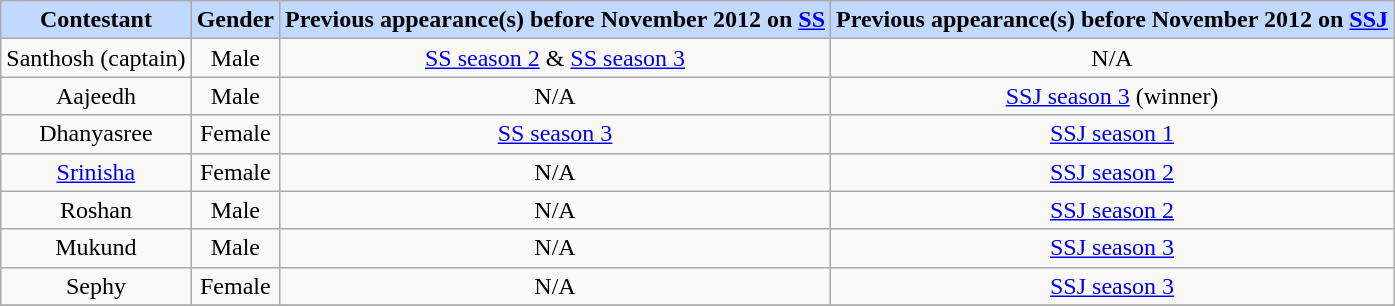<table class="wikitable sortable" style="text-align: center; width: auto;">
<tr style="background:#C1D8FF;">
<th style="background-color:#C1D8FF;">Contestant</th>
<th style="background-color:#C1D8FF;">Gender</th>
<th style="background-color:#C1D8FF;">Previous appearance(s) before November 2012 on <a href='#'>SS</a></th>
<th style="background-color:#C1D8FF;">Previous appearance(s) before November 2012 on <a href='#'>SSJ</a></th>
</tr>
<tr>
<td>Santhosh (captain)</td>
<td>Male</td>
<td><a href='#'>SS season 2</a> & <a href='#'>SS season 3</a></td>
<td>N/A</td>
</tr>
<tr>
<td>Aajeedh</td>
<td>Male</td>
<td>N/A</td>
<td><a href='#'>SSJ season 3</a> (winner)</td>
</tr>
<tr>
<td>Dhanyasree</td>
<td>Female</td>
<td><a href='#'>SS season 3</a></td>
<td><a href='#'>SSJ season 1</a></td>
</tr>
<tr>
<td><a href='#'>Srinisha</a></td>
<td>Female</td>
<td>N/A</td>
<td><a href='#'>SSJ season 2</a></td>
</tr>
<tr>
<td>Roshan</td>
<td>Male</td>
<td>N/A</td>
<td><a href='#'>SSJ season 2</a></td>
</tr>
<tr>
<td>Mukund</td>
<td>Male</td>
<td>N/A</td>
<td><a href='#'>SSJ season 3</a></td>
</tr>
<tr>
<td>Sephy</td>
<td>Female</td>
<td>N/A</td>
<td><a href='#'>SSJ season 3</a></td>
</tr>
<tr>
</tr>
</table>
